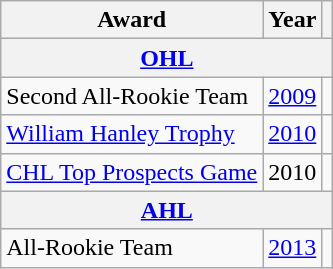<table class="wikitable">
<tr>
<th>Award</th>
<th>Year</th>
<th></th>
</tr>
<tr>
<th colspan="3"><a href='#'>OHL</a></th>
</tr>
<tr>
<td>Second All-Rookie Team</td>
<td><a href='#'>2009</a></td>
<td></td>
</tr>
<tr>
<td><a href='#'>William Hanley Trophy</a></td>
<td><a href='#'>2010</a></td>
<td></td>
</tr>
<tr>
<td><a href='#'>CHL Top Prospects Game</a></td>
<td>2010</td>
<td></td>
</tr>
<tr>
<th colspan="3"><a href='#'>AHL</a></th>
</tr>
<tr>
<td>All-Rookie Team</td>
<td><a href='#'>2013</a></td>
<td></td>
</tr>
</table>
